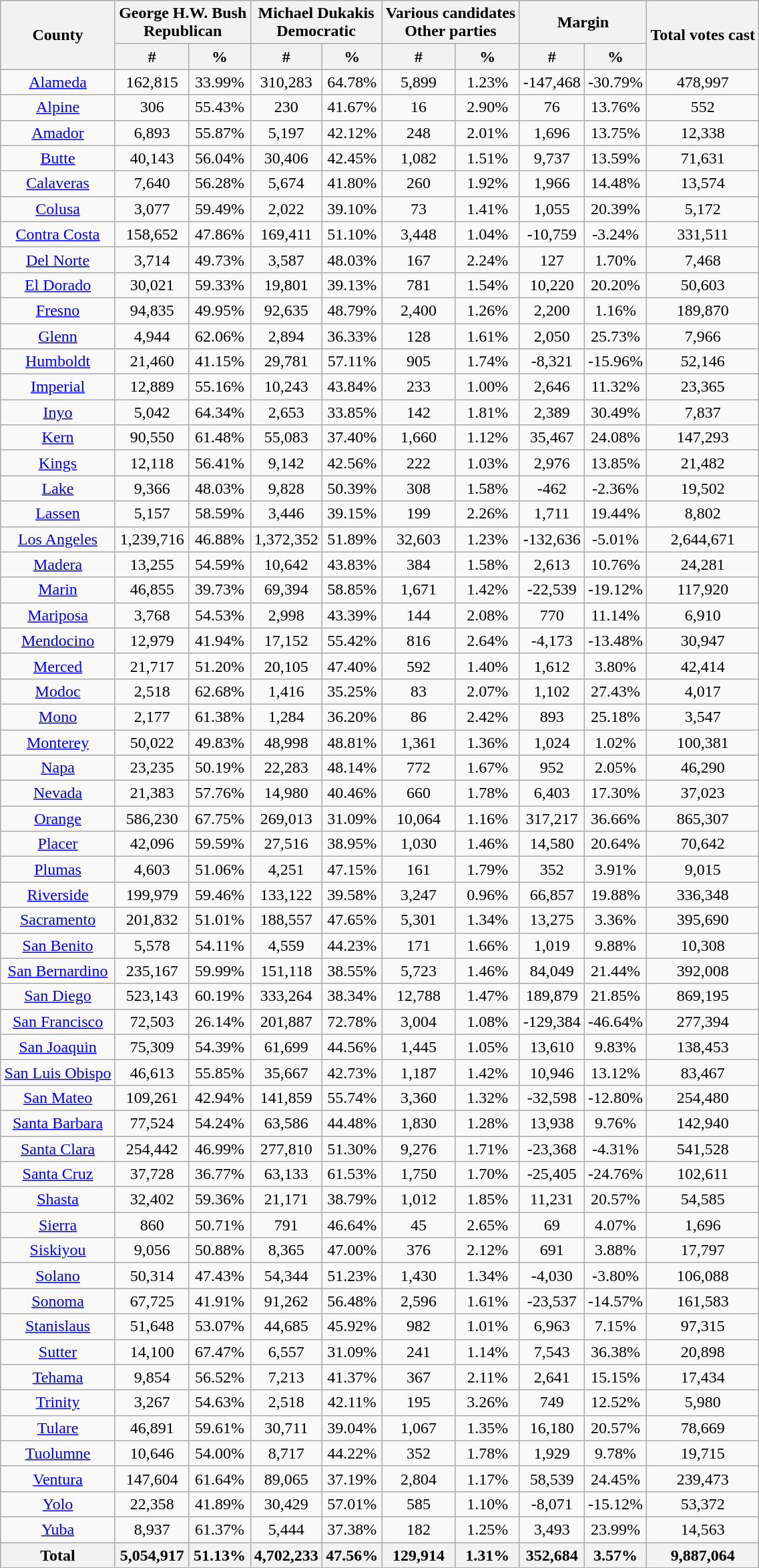<table width="60%"  class="wikitable sortable" style="text-align:center">
<tr>
<th style="text-align:center;" rowspan="2">County</th>
<th style="text-align:center;" colspan="2">George H.W. Bush<br>Republican</th>
<th style="text-align:center;" colspan="2">Michael Dukakis<br>Democratic</th>
<th style="text-align:center;" colspan="2">Various candidates<br>Other parties</th>
<th style="text-align:center;" colspan="2">Margin</th>
<th style="text-align:center;" rowspan="2">Total votes cast</th>
</tr>
<tr>
<th style="text-align:center;" data-sort-type="number">#</th>
<th style="text-align:center;" data-sort-type="number">%</th>
<th style="text-align:center;" data-sort-type="number">#</th>
<th style="text-align:center;" data-sort-type="number">%</th>
<th style="text-align:center;" data-sort-type="number">#</th>
<th style="text-align:center;" data-sort-type="number">%</th>
<th style="text-align:center;" data-sort-type="number">#</th>
<th style="text-align:center;" data-sort-type="number">%</th>
</tr>
<tr style="text-align:center;">
<td><a href='#'>Alameda</a></td>
<td>162,815</td>
<td>33.99%</td>
<td>310,283</td>
<td>64.78%</td>
<td>5,899</td>
<td>1.23%</td>
<td>-147,468</td>
<td>-30.79%</td>
<td>478,997</td>
</tr>
<tr style="text-align:center;">
<td><a href='#'>Alpine</a></td>
<td>306</td>
<td>55.43%</td>
<td>230</td>
<td>41.67%</td>
<td>16</td>
<td>2.90%</td>
<td>76</td>
<td>13.76%</td>
<td>552</td>
</tr>
<tr style="text-align:center;">
<td><a href='#'>Amador</a></td>
<td>6,893</td>
<td>55.87%</td>
<td>5,197</td>
<td>42.12%</td>
<td>248</td>
<td>2.01%</td>
<td>1,696</td>
<td>13.75%</td>
<td>12,338</td>
</tr>
<tr style="text-align:center;">
<td><a href='#'>Butte</a></td>
<td>40,143</td>
<td>56.04%</td>
<td>30,406</td>
<td>42.45%</td>
<td>1,082</td>
<td>1.51%</td>
<td>9,737</td>
<td>13.59%</td>
<td>71,631</td>
</tr>
<tr style="text-align:center;">
<td><a href='#'>Calaveras</a></td>
<td>7,640</td>
<td>56.28%</td>
<td>5,674</td>
<td>41.80%</td>
<td>260</td>
<td>1.92%</td>
<td>1,966</td>
<td>14.48%</td>
<td>13,574</td>
</tr>
<tr style="text-align:center;">
<td><a href='#'>Colusa</a></td>
<td>3,077</td>
<td>59.49%</td>
<td>2,022</td>
<td>39.10%</td>
<td>73</td>
<td>1.41%</td>
<td>1,055</td>
<td>20.39%</td>
<td>5,172</td>
</tr>
<tr style="text-align:center;">
<td><a href='#'>Contra Costa</a></td>
<td>158,652</td>
<td>47.86%</td>
<td>169,411</td>
<td>51.10%</td>
<td>3,448</td>
<td>1.04%</td>
<td>-10,759</td>
<td>-3.24%</td>
<td>331,511</td>
</tr>
<tr style="text-align:center;">
<td><a href='#'>Del Norte</a></td>
<td>3,714</td>
<td>49.73%</td>
<td>3,587</td>
<td>48.03%</td>
<td>167</td>
<td>2.24%</td>
<td>127</td>
<td>1.70%</td>
<td>7,468</td>
</tr>
<tr style="text-align:center;">
<td><a href='#'>El Dorado</a></td>
<td>30,021</td>
<td>59.33%</td>
<td>19,801</td>
<td>39.13%</td>
<td>781</td>
<td>1.54%</td>
<td>10,220</td>
<td>20.20%</td>
<td>50,603</td>
</tr>
<tr style="text-align:center;">
<td><a href='#'>Fresno</a></td>
<td>94,835</td>
<td>49.95%</td>
<td>92,635</td>
<td>48.79%</td>
<td>2,400</td>
<td>1.26%</td>
<td>2,200</td>
<td>1.16%</td>
<td>189,870</td>
</tr>
<tr style="text-align:center;">
<td><a href='#'>Glenn</a></td>
<td>4,944</td>
<td>62.06%</td>
<td>2,894</td>
<td>36.33%</td>
<td>128</td>
<td>1.61%</td>
<td>2,050</td>
<td>25.73%</td>
<td>7,966</td>
</tr>
<tr style="text-align:center;">
<td><a href='#'>Humboldt</a></td>
<td>21,460</td>
<td>41.15%</td>
<td>29,781</td>
<td>57.11%</td>
<td>905</td>
<td>1.74%</td>
<td>-8,321</td>
<td>-15.96%</td>
<td>52,146</td>
</tr>
<tr style="text-align:center;">
<td><a href='#'>Imperial</a></td>
<td>12,889</td>
<td>55.16%</td>
<td>10,243</td>
<td>43.84%</td>
<td>233</td>
<td>1.00%</td>
<td>2,646</td>
<td>11.32%</td>
<td>23,365</td>
</tr>
<tr style="text-align:center;">
<td><a href='#'>Inyo</a></td>
<td>5,042</td>
<td>64.34%</td>
<td>2,653</td>
<td>33.85%</td>
<td>142</td>
<td>1.81%</td>
<td>2,389</td>
<td>30.49%</td>
<td>7,837</td>
</tr>
<tr style="text-align:center;">
<td><a href='#'>Kern</a></td>
<td>90,550</td>
<td>61.48%</td>
<td>55,083</td>
<td>37.40%</td>
<td>1,660</td>
<td>1.12%</td>
<td>35,467</td>
<td>24.08%</td>
<td>147,293</td>
</tr>
<tr style="text-align:center;">
<td><a href='#'>Kings</a></td>
<td>12,118</td>
<td>56.41%</td>
<td>9,142</td>
<td>42.56%</td>
<td>222</td>
<td>1.03%</td>
<td>2,976</td>
<td>13.85%</td>
<td>21,482</td>
</tr>
<tr style="text-align:center;">
<td><a href='#'>Lake</a></td>
<td>9,366</td>
<td>48.03%</td>
<td>9,828</td>
<td>50.39%</td>
<td>308</td>
<td>1.58%</td>
<td>-462</td>
<td>-2.36%</td>
<td>19,502</td>
</tr>
<tr style="text-align:center;">
<td><a href='#'>Lassen</a></td>
<td>5,157</td>
<td>58.59%</td>
<td>3,446</td>
<td>39.15%</td>
<td>199</td>
<td>2.26%</td>
<td>1,711</td>
<td>19.44%</td>
<td>8,802</td>
</tr>
<tr style="text-align:center;">
<td><a href='#'>Los Angeles</a></td>
<td>1,239,716</td>
<td>46.88%</td>
<td>1,372,352</td>
<td>51.89%</td>
<td>32,603</td>
<td>1.23%</td>
<td>-132,636</td>
<td>-5.01%</td>
<td>2,644,671</td>
</tr>
<tr style="text-align:center;">
<td><a href='#'>Madera</a></td>
<td>13,255</td>
<td>54.59%</td>
<td>10,642</td>
<td>43.83%</td>
<td>384</td>
<td>1.58%</td>
<td>2,613</td>
<td>10.76%</td>
<td>24,281</td>
</tr>
<tr style="text-align:center;">
<td><a href='#'>Marin</a></td>
<td>46,855</td>
<td>39.73%</td>
<td>69,394</td>
<td>58.85%</td>
<td>1,671</td>
<td>1.42%</td>
<td>-22,539</td>
<td>-19.12%</td>
<td>117,920</td>
</tr>
<tr style="text-align:center;">
<td><a href='#'>Mariposa</a></td>
<td>3,768</td>
<td>54.53%</td>
<td>2,998</td>
<td>43.39%</td>
<td>144</td>
<td>2.08%</td>
<td>770</td>
<td>11.14%</td>
<td>6,910</td>
</tr>
<tr style="text-align:center;">
<td><a href='#'>Mendocino</a></td>
<td>12,979</td>
<td>41.94%</td>
<td>17,152</td>
<td>55.42%</td>
<td>816</td>
<td>2.64%</td>
<td>-4,173</td>
<td>-13.48%</td>
<td>30,947</td>
</tr>
<tr style="text-align:center;">
<td><a href='#'>Merced</a></td>
<td>21,717</td>
<td>51.20%</td>
<td>20,105</td>
<td>47.40%</td>
<td>592</td>
<td>1.40%</td>
<td>1,612</td>
<td>3.80%</td>
<td>42,414</td>
</tr>
<tr style="text-align:center;">
<td><a href='#'>Modoc</a></td>
<td>2,518</td>
<td>62.68%</td>
<td>1,416</td>
<td>35.25%</td>
<td>83</td>
<td>2.07%</td>
<td>1,102</td>
<td>27.43%</td>
<td>4,017</td>
</tr>
<tr style="text-align:center;">
<td><a href='#'>Mono</a></td>
<td>2,177</td>
<td>61.38%</td>
<td>1,284</td>
<td>36.20%</td>
<td>86</td>
<td>2.42%</td>
<td>893</td>
<td>25.18%</td>
<td>3,547</td>
</tr>
<tr style="text-align:center;">
<td><a href='#'>Monterey</a></td>
<td>50,022</td>
<td>49.83%</td>
<td>48,998</td>
<td>48.81%</td>
<td>1,361</td>
<td>1.36%</td>
<td>1,024</td>
<td>1.02%</td>
<td>100,381</td>
</tr>
<tr style="text-align:center;">
<td><a href='#'>Napa</a></td>
<td>23,235</td>
<td>50.19%</td>
<td>22,283</td>
<td>48.14%</td>
<td>772</td>
<td>1.67%</td>
<td>952</td>
<td>2.05%</td>
<td>46,290</td>
</tr>
<tr style="text-align:center;">
<td><a href='#'>Nevada</a></td>
<td>21,383</td>
<td>57.76%</td>
<td>14,980</td>
<td>40.46%</td>
<td>660</td>
<td>1.78%</td>
<td>6,403</td>
<td>17.30%</td>
<td>37,023</td>
</tr>
<tr style="text-align:center;">
<td><a href='#'>Orange</a></td>
<td>586,230</td>
<td>67.75%</td>
<td>269,013</td>
<td>31.09%</td>
<td>10,064</td>
<td>1.16%</td>
<td>317,217</td>
<td>36.66%</td>
<td>865,307</td>
</tr>
<tr style="text-align:center;">
<td><a href='#'>Placer</a></td>
<td>42,096</td>
<td>59.59%</td>
<td>27,516</td>
<td>38.95%</td>
<td>1,030</td>
<td>1.46%</td>
<td>14,580</td>
<td>20.64%</td>
<td>70,642</td>
</tr>
<tr style="text-align:center;">
<td><a href='#'>Plumas</a></td>
<td>4,603</td>
<td>51.06%</td>
<td>4,251</td>
<td>47.15%</td>
<td>161</td>
<td>1.79%</td>
<td>352</td>
<td>3.91%</td>
<td>9,015</td>
</tr>
<tr style="text-align:center;">
<td><a href='#'>Riverside</a></td>
<td>199,979</td>
<td>59.46%</td>
<td>133,122</td>
<td>39.58%</td>
<td>3,247</td>
<td>0.96%</td>
<td>66,857</td>
<td>19.88%</td>
<td>336,348</td>
</tr>
<tr style="text-align:center;">
<td><a href='#'>Sacramento</a></td>
<td>201,832</td>
<td>51.01%</td>
<td>188,557</td>
<td>47.65%</td>
<td>5,301</td>
<td>1.34%</td>
<td>13,275</td>
<td>3.36%</td>
<td>395,690</td>
</tr>
<tr style="text-align:center;">
<td><a href='#'>San Benito</a></td>
<td>5,578</td>
<td>54.11%</td>
<td>4,559</td>
<td>44.23%</td>
<td>171</td>
<td>1.66%</td>
<td>1,019</td>
<td>9.88%</td>
<td>10,308</td>
</tr>
<tr style="text-align:center;">
<td><a href='#'>San Bernardino</a></td>
<td>235,167</td>
<td>59.99%</td>
<td>151,118</td>
<td>38.55%</td>
<td>5,723</td>
<td>1.46%</td>
<td>84,049</td>
<td>21.44%</td>
<td>392,008</td>
</tr>
<tr style="text-align:center;">
<td><a href='#'>San Diego</a></td>
<td>523,143</td>
<td>60.19%</td>
<td>333,264</td>
<td>38.34%</td>
<td>12,788</td>
<td>1.47%</td>
<td>189,879</td>
<td>21.85%</td>
<td>869,195</td>
</tr>
<tr style="text-align:center;">
<td><a href='#'>San Francisco</a></td>
<td>72,503</td>
<td>26.14%</td>
<td>201,887</td>
<td>72.78%</td>
<td>3,004</td>
<td>1.08%</td>
<td>-129,384</td>
<td>-46.64%</td>
<td>277,394</td>
</tr>
<tr style="text-align:center;">
<td><a href='#'>San Joaquin</a></td>
<td>75,309</td>
<td>54.39%</td>
<td>61,699</td>
<td>44.56%</td>
<td>1,445</td>
<td>1.05%</td>
<td>13,610</td>
<td>9.83%</td>
<td>138,453</td>
</tr>
<tr style="text-align:center;">
<td><a href='#'>San Luis Obispo</a></td>
<td>46,613</td>
<td>55.85%</td>
<td>35,667</td>
<td>42.73%</td>
<td>1,187</td>
<td>1.42%</td>
<td>10,946</td>
<td>13.12%</td>
<td>83,467</td>
</tr>
<tr style="text-align:center;">
<td><a href='#'>San Mateo</a></td>
<td>109,261</td>
<td>42.94%</td>
<td>141,859</td>
<td>55.74%</td>
<td>3,360</td>
<td>1.32%</td>
<td>-32,598</td>
<td>-12.80%</td>
<td>254,480</td>
</tr>
<tr style="text-align:center;">
<td><a href='#'>Santa Barbara</a></td>
<td>77,524</td>
<td>54.24%</td>
<td>63,586</td>
<td>44.48%</td>
<td>1,830</td>
<td>1.28%</td>
<td>13,938</td>
<td>9.76%</td>
<td>142,940</td>
</tr>
<tr style="text-align:center;">
<td><a href='#'>Santa Clara</a></td>
<td>254,442</td>
<td>46.99%</td>
<td>277,810</td>
<td>51.30%</td>
<td>9,276</td>
<td>1.71%</td>
<td>-23,368</td>
<td>-4.31%</td>
<td>541,528</td>
</tr>
<tr style="text-align:center;">
<td><a href='#'>Santa Cruz</a></td>
<td>37,728</td>
<td>36.77%</td>
<td>63,133</td>
<td>61.53%</td>
<td>1,750</td>
<td>1.70%</td>
<td>-25,405</td>
<td>-24.76%</td>
<td>102,611</td>
</tr>
<tr style="text-align:center;">
<td><a href='#'>Shasta</a></td>
<td>32,402</td>
<td>59.36%</td>
<td>21,171</td>
<td>38.79%</td>
<td>1,012</td>
<td>1.85%</td>
<td>11,231</td>
<td>20.57%</td>
<td>54,585</td>
</tr>
<tr style="text-align:center;">
<td><a href='#'>Sierra</a></td>
<td>860</td>
<td>50.71%</td>
<td>791</td>
<td>46.64%</td>
<td>45</td>
<td>2.65%</td>
<td>69</td>
<td>4.07%</td>
<td>1,696</td>
</tr>
<tr style="text-align:center;">
<td><a href='#'>Siskiyou</a></td>
<td>9,056</td>
<td>50.88%</td>
<td>8,365</td>
<td>47.00%</td>
<td>376</td>
<td>2.12%</td>
<td>691</td>
<td>3.88%</td>
<td>17,797</td>
</tr>
<tr style="text-align:center;">
<td><a href='#'>Solano</a></td>
<td>50,314</td>
<td>47.43%</td>
<td>54,344</td>
<td>51.23%</td>
<td>1,430</td>
<td>1.34%</td>
<td>-4,030</td>
<td>-3.80%</td>
<td>106,088</td>
</tr>
<tr style="text-align:center;">
<td><a href='#'>Sonoma</a></td>
<td>67,725</td>
<td>41.91%</td>
<td>91,262</td>
<td>56.48%</td>
<td>2,596</td>
<td>1.61%</td>
<td>-23,537</td>
<td>-14.57%</td>
<td>161,583</td>
</tr>
<tr style="text-align:center;">
<td><a href='#'>Stanislaus</a></td>
<td>51,648</td>
<td>53.07%</td>
<td>44,685</td>
<td>45.92%</td>
<td>982</td>
<td>1.01%</td>
<td>6,963</td>
<td>7.15%</td>
<td>97,315</td>
</tr>
<tr style="text-align:center;">
<td><a href='#'>Sutter</a></td>
<td>14,100</td>
<td>67.47%</td>
<td>6,557</td>
<td>31.09%</td>
<td>241</td>
<td>1.14%</td>
<td>7,543</td>
<td>36.38%</td>
<td>20,898</td>
</tr>
<tr style="text-align:center;">
<td><a href='#'>Tehama</a></td>
<td>9,854</td>
<td>56.52%</td>
<td>7,213</td>
<td>41.37%</td>
<td>367</td>
<td>2.11%</td>
<td>2,641</td>
<td>15.15%</td>
<td>17,434</td>
</tr>
<tr style="text-align:center;">
<td><a href='#'>Trinity</a></td>
<td>3,267</td>
<td>54.63%</td>
<td>2,518</td>
<td>42.11%</td>
<td>195</td>
<td>3.26%</td>
<td>749</td>
<td>12.52%</td>
<td>5,980</td>
</tr>
<tr style="text-align:center;">
<td><a href='#'>Tulare</a></td>
<td>46,891</td>
<td>59.61%</td>
<td>30,711</td>
<td>39.04%</td>
<td>1,067</td>
<td>1.35%</td>
<td>16,180</td>
<td>20.57%</td>
<td>78,669</td>
</tr>
<tr style="text-align:center;">
<td><a href='#'>Tuolumne</a></td>
<td>10,646</td>
<td>54.00%</td>
<td>8,717</td>
<td>44.22%</td>
<td>352</td>
<td>1.78%</td>
<td>1,929</td>
<td>9.78%</td>
<td>19,715</td>
</tr>
<tr style="text-align:center;">
<td><a href='#'>Ventura</a></td>
<td>147,604</td>
<td>61.64%</td>
<td>89,065</td>
<td>37.19%</td>
<td>2,804</td>
<td>1.17%</td>
<td>58,539</td>
<td>24.45%</td>
<td>239,473</td>
</tr>
<tr style="text-align:center;">
<td><a href='#'>Yolo</a></td>
<td>22,358</td>
<td>41.89%</td>
<td>30,429</td>
<td>57.01%</td>
<td>585</td>
<td>1.10%</td>
<td>-8,071</td>
<td>-15.12%</td>
<td>53,372</td>
</tr>
<tr style="text-align:center;">
<td><a href='#'>Yuba</a></td>
<td>8,937</td>
<td>61.37%</td>
<td>5,444</td>
<td>37.38%</td>
<td>182</td>
<td>1.25%</td>
<td>3,493</td>
<td>23.99%</td>
<td>14,563</td>
</tr>
<tr>
<th>Total</th>
<th>5,054,917</th>
<th>51.13%</th>
<th>4,702,233</th>
<th>47.56%</th>
<th>129,914</th>
<th>1.31%</th>
<th>352,684</th>
<th>3.57%</th>
<th>9,887,064</th>
</tr>
</table>
